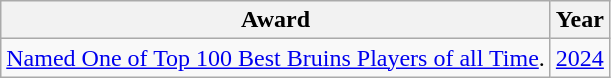<table class="wikitable">
<tr>
<th>Award</th>
<th>Year</th>
</tr>
<tr>
<td><a href='#'>Named One of Top 100 Best Bruins Players of all Time</a>.</td>
<td><a href='#'>2024</a></td>
</tr>
</table>
